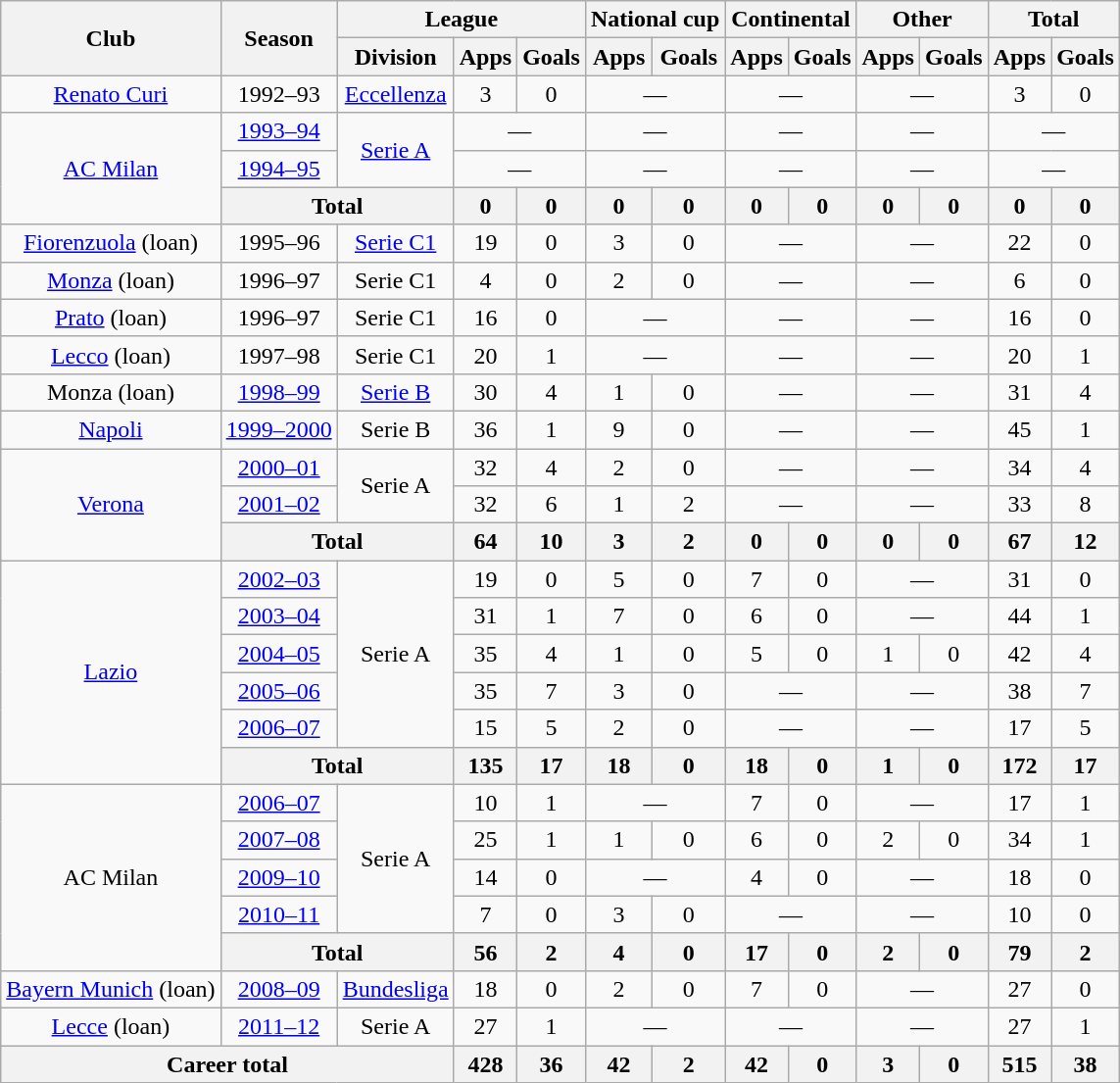<table class="wikitable" style="text-align:center">
<tr>
<th rowspan="2">Club</th>
<th rowspan="2">Season</th>
<th colspan="3">League</th>
<th colspan="2">National cup</th>
<th colspan="2">Continental</th>
<th colspan="2">Other</th>
<th colspan="2">Total</th>
</tr>
<tr>
<th>Division</th>
<th>Apps</th>
<th>Goals</th>
<th>Apps</th>
<th>Goals</th>
<th>Apps</th>
<th>Goals</th>
<th>Apps</th>
<th>Goals</th>
<th>Apps</th>
<th>Goals</th>
</tr>
<tr>
<td><a href='#'>Renato Curi</a></td>
<td>1992–93</td>
<td><a href='#'>Eccellenza</a></td>
<td>3</td>
<td>0</td>
<td colspan="2">—</td>
<td colspan="2">—</td>
<td colspan="2">—</td>
<td>3</td>
<td>0</td>
</tr>
<tr>
<td rowspan="3"><a href='#'>AC Milan</a></td>
<td><a href='#'>1993–94</a></td>
<td rowspan="2"><a href='#'>Serie A</a></td>
<td colspan="2">—</td>
<td colspan="2">—</td>
<td colspan="2">—</td>
<td colspan="2">—</td>
<td colspan="2">—</td>
</tr>
<tr>
<td><a href='#'>1994–95</a></td>
<td colspan="2">—</td>
<td colspan="2">—</td>
<td colspan="2">—</td>
<td colspan="2">—</td>
<td colspan="2">—</td>
</tr>
<tr>
<th colspan="2">Total</th>
<th>0</th>
<th>0</th>
<th>0</th>
<th>0</th>
<th>0</th>
<th>0</th>
<th>0</th>
<th>0</th>
<th>0</th>
<th>0</th>
</tr>
<tr>
<td><a href='#'>Fiorenzuola</a> (loan)</td>
<td>1995–96</td>
<td><a href='#'>Serie C1</a></td>
<td>19</td>
<td>0</td>
<td>3</td>
<td>0</td>
<td colspan="2">—</td>
<td colspan="2">—</td>
<td>22</td>
<td>0</td>
</tr>
<tr>
<td><a href='#'>Monza</a> (loan)</td>
<td>1996–97</td>
<td>Serie C1</td>
<td>4</td>
<td>0</td>
<td>2</td>
<td>0</td>
<td colspan="2">—</td>
<td colspan="2">—</td>
<td>6</td>
<td>0</td>
</tr>
<tr>
<td><a href='#'>Prato</a> (loan)</td>
<td>1996–97</td>
<td>Serie C1</td>
<td>16</td>
<td>0</td>
<td colspan="2">—</td>
<td colspan="2">—</td>
<td colspan="2">—</td>
<td>16</td>
<td>0</td>
</tr>
<tr>
<td><a href='#'>Lecco</a> (loan)</td>
<td>1997–98</td>
<td>Serie C1</td>
<td>20</td>
<td>1</td>
<td colspan="2">—</td>
<td colspan="2">—</td>
<td colspan="2">—</td>
<td>20</td>
<td>1</td>
</tr>
<tr>
<td>Monza (loan)</td>
<td><a href='#'>1998–99</a></td>
<td><a href='#'>Serie B</a></td>
<td>30</td>
<td>4</td>
<td>1</td>
<td>0</td>
<td colspan="2">—</td>
<td colspan="2">—</td>
<td>31</td>
<td>4</td>
</tr>
<tr>
<td><a href='#'>Napoli</a></td>
<td><a href='#'>1999–2000</a></td>
<td>Serie B</td>
<td>36</td>
<td>1</td>
<td>9</td>
<td>0</td>
<td colspan="2">—</td>
<td colspan="2">—</td>
<td>45</td>
<td>1</td>
</tr>
<tr>
<td rowspan="3"><a href='#'>Verona</a></td>
<td><a href='#'>2000–01</a></td>
<td rowspan="2">Serie A</td>
<td>32</td>
<td>4</td>
<td>2</td>
<td>0</td>
<td colspan="2">—</td>
<td colspan="2">—</td>
<td>34</td>
<td>4</td>
</tr>
<tr>
<td><a href='#'>2001–02</a></td>
<td>32</td>
<td>6</td>
<td>1</td>
<td>2</td>
<td colspan="2">—</td>
<td colspan="2">—</td>
<td>33</td>
<td>8</td>
</tr>
<tr>
<th colspan="2">Total</th>
<th>64</th>
<th>10</th>
<th>3</th>
<th>2</th>
<th>0</th>
<th>0</th>
<th>0</th>
<th>0</th>
<th>67</th>
<th>12</th>
</tr>
<tr>
<td rowspan="6"><a href='#'>Lazio</a></td>
<td><a href='#'>2002–03</a></td>
<td rowspan="5">Serie A</td>
<td>19</td>
<td>0</td>
<td>5</td>
<td>0</td>
<td>7</td>
<td>0</td>
<td colspan="2">—</td>
<td>31</td>
<td>0</td>
</tr>
<tr>
<td><a href='#'>2003–04</a></td>
<td>31</td>
<td>1</td>
<td>7</td>
<td>0</td>
<td>6</td>
<td>0</td>
<td colspan="2">—</td>
<td>44</td>
<td>1</td>
</tr>
<tr>
<td><a href='#'>2004–05</a></td>
<td>35</td>
<td>4</td>
<td>1</td>
<td>0</td>
<td>5</td>
<td>0</td>
<td>1</td>
<td>0</td>
<td>42</td>
<td>4</td>
</tr>
<tr>
<td><a href='#'>2005–06</a></td>
<td>35</td>
<td>7</td>
<td>3</td>
<td>0</td>
<td colspan="2">—</td>
<td colspan="2">—</td>
<td>38</td>
<td>7</td>
</tr>
<tr>
<td><a href='#'>2006–07</a></td>
<td>15</td>
<td>5</td>
<td>2</td>
<td>0</td>
<td colspan="2">—</td>
<td colspan="2">—</td>
<td>17</td>
<td>5</td>
</tr>
<tr>
<th colspan="2">Total</th>
<th>135</th>
<th>17</th>
<th>18</th>
<th>0</th>
<th>18</th>
<th>0</th>
<th>1</th>
<th>0</th>
<th>172</th>
<th>17</th>
</tr>
<tr>
<td rowspan="5">AC Milan</td>
<td><a href='#'>2006–07</a></td>
<td rowspan="4">Serie A</td>
<td>10</td>
<td>1</td>
<td colspan="2">—</td>
<td>7</td>
<td>0</td>
<td colspan="2">—</td>
<td>17</td>
<td>1</td>
</tr>
<tr>
<td><a href='#'>2007–08</a></td>
<td>25</td>
<td>1</td>
<td>1</td>
<td>0</td>
<td>6</td>
<td>0</td>
<td>2</td>
<td>0</td>
<td>34</td>
<td>1</td>
</tr>
<tr>
<td><a href='#'>2009–10</a></td>
<td>14</td>
<td>0</td>
<td colspan="2">—</td>
<td>4</td>
<td>0</td>
<td colspan="2">—</td>
<td>18</td>
<td>0</td>
</tr>
<tr>
<td><a href='#'>2010–11</a></td>
<td>7</td>
<td>0</td>
<td>3</td>
<td>0</td>
<td colspan="2">—</td>
<td colspan="2">—</td>
<td>10</td>
<td>0</td>
</tr>
<tr>
<th colspan="2">Total</th>
<th>56</th>
<th>2</th>
<th>4</th>
<th>0</th>
<th>17</th>
<th>0</th>
<th>2</th>
<th>0</th>
<th>79</th>
<th>2</th>
</tr>
<tr>
<td><a href='#'>Bayern Munich</a> (loan)</td>
<td><a href='#'>2008–09</a></td>
<td><a href='#'>Bundesliga</a></td>
<td>18</td>
<td>0</td>
<td>2</td>
<td>0</td>
<td>7</td>
<td>0</td>
<td colspan="2">—</td>
<td>27</td>
<td>0</td>
</tr>
<tr>
<td><a href='#'>Lecce</a> (loan)</td>
<td><a href='#'>2011–12</a></td>
<td>Serie A</td>
<td>27</td>
<td>1</td>
<td colspan="2">—</td>
<td colspan="2">—</td>
<td colspan="2">—</td>
<td>27</td>
<td>1</td>
</tr>
<tr>
<th colspan="3">Career total</th>
<th>428</th>
<th>36</th>
<th>42</th>
<th>2</th>
<th>42</th>
<th>0</th>
<th>3</th>
<th>0</th>
<th>515</th>
<th>38</th>
</tr>
</table>
